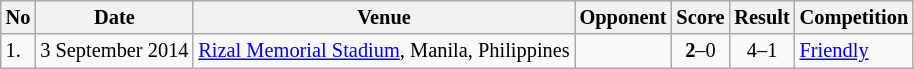<table class="wikitable" style="font-size:85%;">
<tr>
<th>No</th>
<th>Date</th>
<th>Venue</th>
<th>Opponent</th>
<th>Score</th>
<th>Result</th>
<th>Competition</th>
</tr>
<tr>
<td>1.</td>
<td>3 September 2014</td>
<td><a href='#'>Rizal Memorial Stadium</a>, Manila, Philippines</td>
<td></td>
<td align=center><strong>2</strong>–0</td>
<td align=center>4–1</td>
<td><a href='#'>Friendly</a></td>
</tr>
</table>
